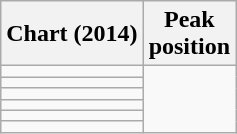<table class="wikitable plainrowheaders">
<tr>
<th scope="col">Chart (2014)</th>
<th scope="col">Peak<br>position</th>
</tr>
<tr>
<td></td>
</tr>
<tr>
<td></td>
</tr>
<tr>
<td></td>
</tr>
<tr>
<td></td>
</tr>
<tr>
<td></td>
</tr>
<tr>
<td></td>
</tr>
</table>
